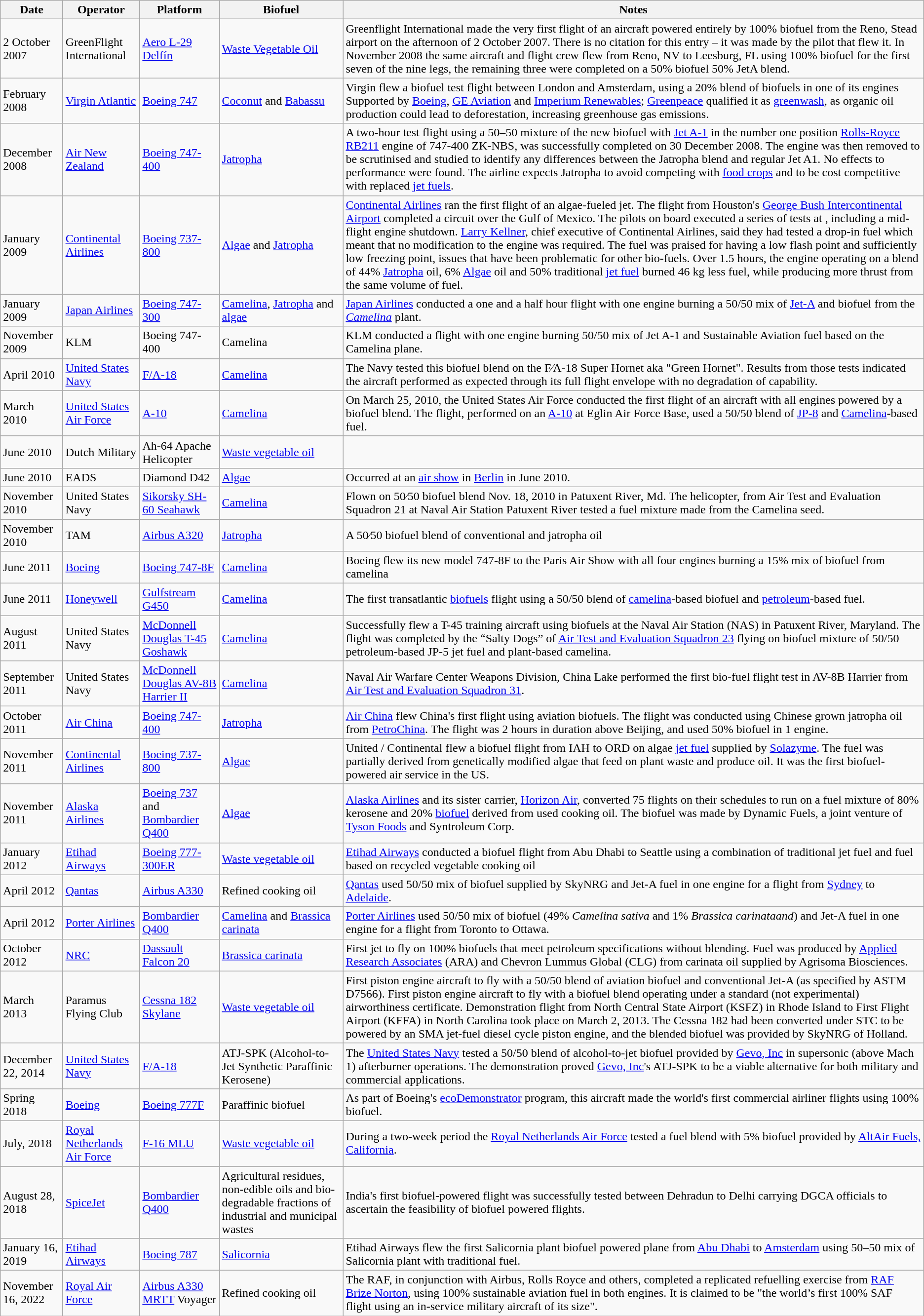<table class="wikitable sortable">
<tr>
<th>Date</th>
<th>Operator</th>
<th>Platform</th>
<th>Biofuel</th>
<th>Notes</th>
</tr>
<tr>
<td>2 October 2007</td>
<td>GreenFlight International</td>
<td><a href='#'>Aero L-29 Delfín</a></td>
<td><a href='#'>Waste Vegetable Oil</a></td>
<td>Greenflight International made the very first flight of an aircraft powered entirely by 100% biofuel from the Reno, Stead airport on the afternoon of 2 October 2007. There is no citation for this entry – it was made by the pilot that flew it. In November 2008 the same aircraft and flight crew flew from Reno, NV to Leesburg, FL using 100% biofuel for the first seven of the nine legs, the remaining three were completed on a 50% biofuel 50% JetA blend.</td>
</tr>
<tr>
<td>February 2008</td>
<td><a href='#'>Virgin Atlantic</a></td>
<td><a href='#'>Boeing 747</a></td>
<td><a href='#'>Coconut</a> and <a href='#'>Babassu</a></td>
<td>Virgin flew a biofuel test flight between London and Amsterdam, using a 20% blend of biofuels in one of its engines Supported by <a href='#'>Boeing</a>, <a href='#'>GE Aviation</a> and <a href='#'>Imperium Renewables</a>; <a href='#'>Greenpeace</a> qualified it as <a href='#'>greenwash</a>, as organic oil production could lead to deforestation, increasing greenhouse gas emissions.</td>
</tr>
<tr>
<td>December 2008</td>
<td><a href='#'>Air New Zealand</a></td>
<td><a href='#'>Boeing 747-400</a></td>
<td><a href='#'>Jatropha</a></td>
<td>A two-hour test flight using a 50–50 mixture of the new biofuel with <a href='#'>Jet A-1</a> in the number one position <a href='#'>Rolls-Royce RB211</a> engine of 747-400 ZK-NBS, was successfully completed on 30 December 2008. The engine was then removed to be scrutinised and studied to identify any differences between the Jatropha blend and regular Jet A1. No effects to performance were found. The airline expects Jatropha to avoid competing with <a href='#'>food crops</a> and to be cost competitive with replaced <a href='#'>jet fuels</a>.</td>
</tr>
<tr>
<td>January 2009</td>
<td><a href='#'>Continental Airlines</a></td>
<td><a href='#'>Boeing 737-800</a></td>
<td><a href='#'>Algae</a> and <a href='#'>Jatropha</a></td>
<td><a href='#'>Continental Airlines</a> ran the first flight of an algae-fueled jet. The flight from Houston's <a href='#'>George Bush Intercontinental Airport</a> completed a circuit over the Gulf of Mexico. The pilots on board executed a series of tests at , including a mid-flight engine shutdown. <a href='#'>Larry Kellner</a>, chief executive of Continental Airlines, said they had tested a drop-in fuel which meant that no modification to the engine was required. The fuel was praised for having a low flash point and sufficiently low freezing point, issues that have been problematic for other bio-fuels. Over 1.5 hours, the engine operating on a blend of 44% <a href='#'>Jatropha</a> oil, 6% <a href='#'>Algae</a> oil and 50% traditional <a href='#'>jet fuel</a> burned 46 kg less fuel, while producing more thrust from the same volume of fuel.</td>
</tr>
<tr>
<td>January 2009</td>
<td><a href='#'>Japan Airlines</a></td>
<td><a href='#'>Boeing 747-300</a></td>
<td><a href='#'>Camelina</a>, <a href='#'>Jatropha</a> and <a href='#'>algae</a></td>
<td><a href='#'>Japan Airlines</a> conducted a one and a half hour flight with one engine burning a 50/50 mix of <a href='#'>Jet-A</a> and biofuel from the <em><a href='#'>Camelina</a></em> plant.</td>
</tr>
<tr>
<td>November 2009</td>
<td>KLM</td>
<td>Boeing 747-400</td>
<td>Camelina</td>
<td>KLM conducted a flight with one engine burning 50/50 mix of Jet A-1 and Sustainable Aviation fuel based on the Camelina plane.</td>
</tr>
<tr>
<td>April 2010</td>
<td><a href='#'>United States Navy</a></td>
<td><a href='#'>F/A-18</a></td>
<td><a href='#'>Camelina</a></td>
<td>The Navy tested this biofuel blend on the F⁄A-18 Super Hornet aka "Green Hornet". Results from those tests indicated the aircraft performed as expected through its full flight envelope with no degradation of capability.</td>
</tr>
<tr>
<td>March 2010</td>
<td><a href='#'>United States Air Force</a></td>
<td><a href='#'>A-10</a></td>
<td><a href='#'>Camelina</a></td>
<td>On March 25, 2010, the United States Air Force conducted the first flight of an aircraft with all engines powered by a biofuel blend. The flight, performed on an <a href='#'>A-10</a> at Eglin Air Force Base, used a 50/50 blend of <a href='#'>JP-8</a> and <a href='#'>Camelina</a>-based fuel.</td>
</tr>
<tr>
<td>June 2010</td>
<td>Dutch Military</td>
<td>Ah-64 Apache Helicopter</td>
<td><a href='#'>Waste vegetable oil</a></td>
</tr>
<tr>
<td>June 2010</td>
<td>EADS</td>
<td>Diamond D42</td>
<td><a href='#'>Algae</a></td>
<td>Occurred at an <a href='#'>air show</a> in <a href='#'>Berlin</a> in June 2010.</td>
</tr>
<tr>
<td>November 2010</td>
<td>United States Navy</td>
<td><a href='#'>Sikorsky SH-60 Seahawk</a></td>
<td><a href='#'>Camelina</a></td>
<td>Flown on 50⁄50 biofuel blend Nov. 18, 2010 in Patuxent River, Md. The helicopter, from Air Test and Evaluation Squadron 21 at Naval Air Station Patuxent River tested a fuel mixture made from the Camelina seed.</td>
</tr>
<tr Sept 2010 Smokey Young Air Racing [Western Air Racing Special] F.A.I. Class C1a 100>
<td>November 2010</td>
<td>TAM</td>
<td><a href='#'>Airbus A320</a></td>
<td><a href='#'>Jatropha</a></td>
<td>A 50⁄50 biofuel blend of conventional and jatropha oil</td>
</tr>
<tr>
<td>June 2011</td>
<td><a href='#'>Boeing</a></td>
<td><a href='#'>Boeing 747-8F</a></td>
<td><a href='#'>Camelina</a></td>
<td>Boeing flew its new model 747-8F to the Paris Air Show with all four engines burning a 15% mix of biofuel from camelina</td>
</tr>
<tr>
<td>June 2011</td>
<td><a href='#'>Honeywell</a></td>
<td><a href='#'>Gulfstream G450</a></td>
<td><a href='#'>Camelina</a></td>
<td>The first transatlantic <a href='#'>biofuels</a> flight using a 50/50 blend of <a href='#'>camelina</a>-based biofuel and <a href='#'>petroleum</a>-based fuel.</td>
</tr>
<tr>
<td>August 2011</td>
<td>United States Navy</td>
<td><a href='#'>McDonnell Douglas T-45 Goshawk</a></td>
<td><a href='#'>Camelina</a></td>
<td>Successfully flew a T-45 training aircraft using biofuels at the Naval Air Station (NAS) in Patuxent River, Maryland. The flight was completed by the “Salty Dogs” of <a href='#'>Air Test and Evaluation Squadron 23</a> flying on biofuel mixture of 50/50 petroleum-based JP-5 jet fuel and plant-based camelina.</td>
</tr>
<tr>
<td>September 2011</td>
<td>United States Navy</td>
<td><a href='#'>McDonnell Douglas AV-8B Harrier II</a></td>
<td><a href='#'>Camelina</a></td>
<td>Naval Air Warfare Center Weapons Division, China Lake performed the first bio-fuel flight test in AV-8B Harrier from <a href='#'>Air Test and Evaluation Squadron 31</a>.</td>
</tr>
<tr>
<td>October 2011</td>
<td><a href='#'>Air China</a></td>
<td><a href='#'>Boeing 747-400</a></td>
<td><a href='#'>Jatropha</a></td>
<td><a href='#'>Air China</a> flew China's first flight using aviation biofuels. The flight was conducted using Chinese grown jatropha oil from <a href='#'>PetroChina</a>. The flight was 2 hours in duration above Beijing, and used 50% biofuel in 1 engine.</td>
</tr>
<tr>
<td>November 2011</td>
<td><a href='#'>Continental Airlines</a></td>
<td><a href='#'>Boeing 737-800</a></td>
<td><a href='#'>Algae</a></td>
<td>United / Continental flew a biofuel flight from IAH to ORD on algae <a href='#'>jet fuel</a> supplied by <a href='#'>Solazyme</a>. The fuel was partially derived from genetically modified algae that feed on plant waste and produce oil. It was the first biofuel-powered air service in the US.</td>
</tr>
<tr>
<td>November 2011</td>
<td><a href='#'>Alaska Airlines</a></td>
<td><a href='#'>Boeing 737</a> and <a href='#'>Bombardier Q400</a></td>
<td><a href='#'>Algae</a></td>
<td><a href='#'>Alaska Airlines</a> and its sister carrier, <a href='#'>Horizon Air</a>, converted 75 flights on their schedules to run on a fuel mixture of 80% kerosene and 20% <a href='#'>biofuel</a> derived from used cooking oil. The biofuel was made by Dynamic Fuels, a joint venture of <a href='#'>Tyson Foods</a> and Syntroleum Corp.</td>
</tr>
<tr>
<td>January 2012</td>
<td><a href='#'>Etihad Airways</a></td>
<td><a href='#'>Boeing 777-300ER</a></td>
<td><a href='#'>Waste vegetable oil</a></td>
<td><a href='#'>Etihad Airways</a> conducted a biofuel flight from Abu Dhabi to Seattle using a combination of traditional jet fuel and fuel based on recycled vegetable cooking oil</td>
</tr>
<tr>
<td>April 2012</td>
<td><a href='#'>Qantas</a></td>
<td><a href='#'>Airbus A330</a></td>
<td>Refined cooking oil</td>
<td><a href='#'>Qantas</a> used 50/50 mix of biofuel supplied by SkyNRG and Jet-A fuel in one engine for a flight from <a href='#'>Sydney</a> to <a href='#'>Adelaide</a>.</td>
</tr>
<tr>
<td>April 2012</td>
<td><a href='#'>Porter Airlines</a></td>
<td><a href='#'>Bombardier Q400</a></td>
<td><a href='#'>Camelina</a> and <a href='#'>Brassica carinata</a></td>
<td><a href='#'>Porter Airlines</a> used 50/50 mix of biofuel (49% <em>Camelina sativa</em> and 1% <em>Brassica carinataand</em>) and Jet-A fuel in one engine for a flight from Toronto to Ottawa.</td>
</tr>
<tr>
<td>October 2012</td>
<td><a href='#'>NRC</a></td>
<td><a href='#'>Dassault Falcon 20</a></td>
<td><a href='#'>Brassica carinata</a></td>
<td>First jet to fly on 100% biofuels that meet petroleum specifications without blending.  Fuel was produced by <a href='#'>Applied Research Associates</a> (ARA) and Chevron Lummus Global (CLG) from carinata oil supplied by Agrisoma Biosciences.</td>
</tr>
<tr>
<td>March 2013</td>
<td>Paramus Flying Club</td>
<td><a href='#'>Cessna 182 Skylane</a></td>
<td><a href='#'>Waste vegetable oil</a></td>
<td>First piston engine aircraft to fly with a 50/50 blend of aviation biofuel and conventional Jet-A (as specified by ASTM D7566). First piston engine aircraft to fly with a biofuel blend operating under a standard (not experimental) airworthiness certificate. Demonstration flight from North Central State Airport (KSFZ) in Rhode Island to First Flight Airport (KFFA) in North Carolina took place on March 2, 2013.  The Cessna 182 had been converted under STC to be powered by an SMA jet-fuel diesel cycle piston engine, and the blended biofuel was provided by SkyNRG of Holland.</td>
</tr>
<tr>
<td>December 22, 2014</td>
<td><a href='#'>United States Navy</a></td>
<td><a href='#'>F/A-18</a></td>
<td>ATJ-SPK (Alcohol-to-Jet Synthetic Paraffinic Kerosene)</td>
<td>The <a href='#'>United States Navy</a> tested a 50/50 blend of alcohol-to-jet biofuel provided by <a href='#'>Gevo, Inc</a> in supersonic (above Mach 1) afterburner operations. The demonstration proved <a href='#'>Gevo, Inc</a>'s ATJ-SPK to be a viable alternative for both military and commercial applications.</td>
</tr>
<tr>
<td>Spring 2018</td>
<td><a href='#'>Boeing</a></td>
<td><a href='#'>Boeing 777F</a></td>
<td>Paraffinic biofuel</td>
<td>As part of Boeing's <a href='#'>ecoDemonstrator</a> program, this aircraft made the world's first commercial airliner flights using 100% biofuel.</td>
</tr>
<tr>
<td>July, 2018</td>
<td><a href='#'>Royal Netherlands Air Force</a></td>
<td><a href='#'>F-16 MLU</a></td>
<td><a href='#'>Waste vegetable oil</a></td>
<td>During a two-week period the <a href='#'>Royal Netherlands Air Force</a> tested a fuel blend with 5% biofuel provided by <a href='#'>AltAir Fuels, California</a>.</td>
</tr>
<tr>
<td>August 28, 2018</td>
<td><a href='#'>SpiceJet</a></td>
<td><a href='#'>Bombardier Q400</a></td>
<td>Agricultural residues, non-edible oils and bio-degradable fractions of industrial and municipal wastes</td>
<td>India's first biofuel-powered flight was successfully tested between Dehradun to Delhi carrying DGCA officials to ascertain the feasibility of biofuel powered flights.</td>
</tr>
<tr>
<td>January 16, 2019</td>
<td><a href='#'>Etihad Airways</a></td>
<td><a href='#'>Boeing 787</a></td>
<td><a href='#'>Salicornia</a></td>
<td>Etihad Airways flew the first Salicornia plant biofuel powered plane from <a href='#'>Abu Dhabi</a> to <a href='#'>Amsterdam</a> using 50–50 mix of Salicornia plant with traditional fuel.</td>
</tr>
<tr>
<td>November 16, 2022</td>
<td><a href='#'>Royal Air Force</a></td>
<td><a href='#'>Airbus A330 MRTT</a> Voyager</td>
<td>Refined cooking oil</td>
<td>The RAF, in conjunction with Airbus, Rolls Royce and others, completed a replicated refuelling exercise from <a href='#'>RAF Brize Norton</a>, using 100% sustainable aviation fuel in both engines. It is claimed to be "the world’s first 100% SAF flight using an in-service military aircraft of its size".</td>
</tr>
</table>
